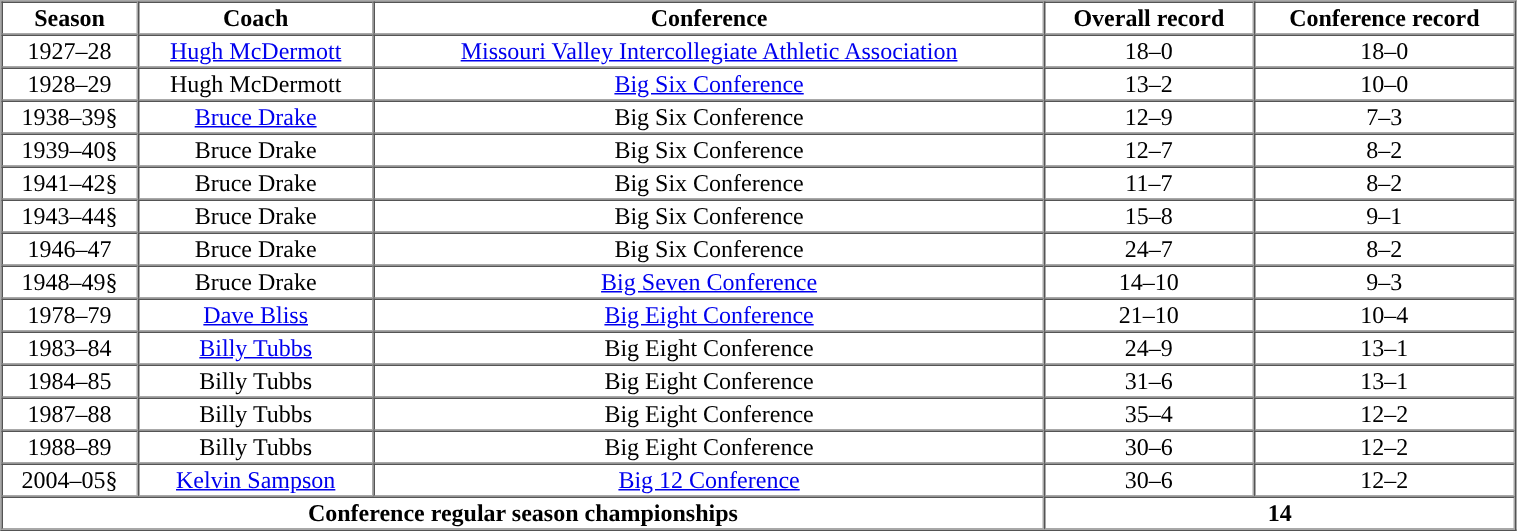<table cellpadding="1" border="1" cellspacing="0" width="80%" style="text-align:center;">
<tr>
<th>Season</th>
<th>Coach</th>
<th>Conference</th>
<th>Overall record</th>
<th>Conference record</th>
</tr>
<tr>
<td>1927–28</td>
<td><a href='#'>Hugh McDermott</a></td>
<td><a href='#'>Missouri Valley Intercollegiate Athletic Association</a></td>
<td>18–0</td>
<td>18–0</td>
</tr>
<tr>
<td>1928–29</td>
<td>Hugh McDermott</td>
<td><a href='#'>Big Six Conference</a></td>
<td>13–2</td>
<td>10–0</td>
</tr>
<tr>
<td>1938–39§</td>
<td><a href='#'>Bruce Drake</a></td>
<td>Big Six Conference</td>
<td>12–9</td>
<td>7–3</td>
</tr>
<tr>
<td>1939–40§</td>
<td>Bruce Drake</td>
<td>Big Six Conference</td>
<td>12–7</td>
<td>8–2</td>
</tr>
<tr>
<td>1941–42§</td>
<td>Bruce Drake</td>
<td>Big Six Conference</td>
<td>11–7</td>
<td>8–2</td>
</tr>
<tr>
<td>1943–44§</td>
<td>Bruce Drake</td>
<td>Big Six Conference</td>
<td>15–8</td>
<td>9–1</td>
</tr>
<tr>
<td>1946–47</td>
<td>Bruce Drake</td>
<td>Big Six Conference</td>
<td>24–7</td>
<td>8–2</td>
</tr>
<tr>
<td>1948–49§</td>
<td>Bruce Drake</td>
<td><a href='#'>Big Seven Conference</a></td>
<td>14–10</td>
<td>9–3</td>
</tr>
<tr>
<td>1978–79</td>
<td><a href='#'>Dave Bliss</a></td>
<td><a href='#'>Big Eight Conference</a></td>
<td>21–10</td>
<td>10–4</td>
</tr>
<tr>
<td>1983–84</td>
<td><a href='#'>Billy Tubbs</a></td>
<td>Big Eight Conference</td>
<td>24–9</td>
<td>13–1</td>
</tr>
<tr>
<td>1984–85</td>
<td>Billy Tubbs</td>
<td>Big Eight Conference</td>
<td>31–6</td>
<td>13–1</td>
</tr>
<tr>
<td>1987–88</td>
<td>Billy Tubbs</td>
<td>Big Eight Conference</td>
<td>35–4</td>
<td>12–2</td>
</tr>
<tr>
<td>1988–89</td>
<td>Billy Tubbs</td>
<td>Big Eight Conference</td>
<td>30–6</td>
<td>12–2</td>
</tr>
<tr>
<td>2004–05§</td>
<td><a href='#'>Kelvin Sampson</a></td>
<td><a href='#'>Big 12 Conference</a></td>
<td>30–6</td>
<td>12–2</td>
</tr>
<tr style="text-align:center; ">
<td colspan="3"><strong>Conference regular season championships</strong></td>
<td colspan="2"><strong>14</strong></td>
</tr>
</table>
